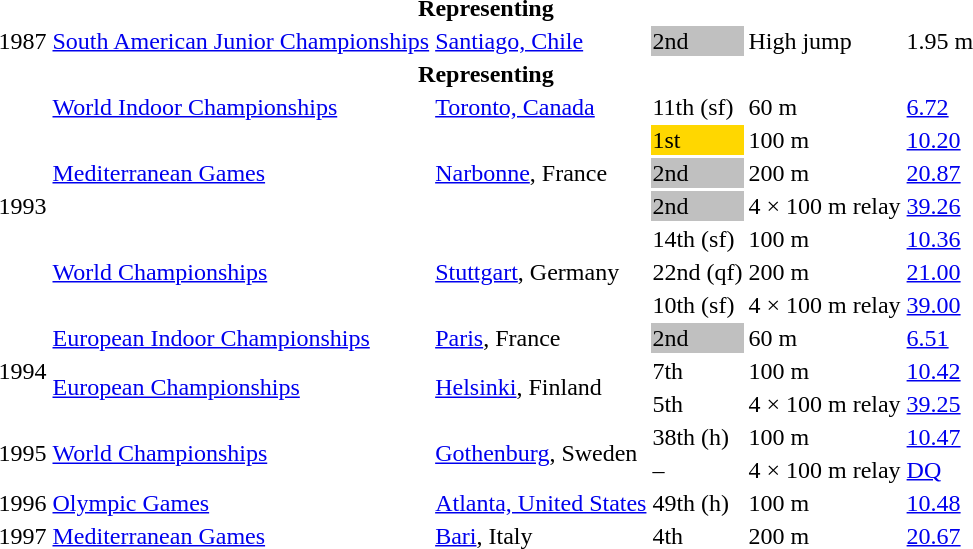<table>
<tr>
<th colspan="6">Representing </th>
</tr>
<tr>
<td>1987</td>
<td><a href='#'>South American Junior Championships</a></td>
<td><a href='#'>Santiago, Chile</a></td>
<td bgcolor=silver>2nd</td>
<td>High jump</td>
<td>1.95 m</td>
</tr>
<tr>
<th colspan="6">Representing </th>
</tr>
<tr>
<td rowspan=7>1993</td>
<td><a href='#'>World Indoor Championships</a></td>
<td><a href='#'>Toronto, Canada</a></td>
<td>11th (sf)</td>
<td>60 m</td>
<td><a href='#'>6.72</a></td>
</tr>
<tr>
<td rowspan=3><a href='#'>Mediterranean Games</a></td>
<td rowspan=3><a href='#'>Narbonne</a>, France</td>
<td bgcolor=gold>1st</td>
<td>100 m</td>
<td><a href='#'>10.20</a></td>
</tr>
<tr>
<td bgcolor=silver>2nd</td>
<td>200 m</td>
<td><a href='#'>20.87</a></td>
</tr>
<tr>
<td bgcolor=silver>2nd</td>
<td>4 × 100 m relay</td>
<td><a href='#'>39.26</a></td>
</tr>
<tr>
<td rowspan=3><a href='#'>World Championships</a></td>
<td rowspan=3><a href='#'>Stuttgart</a>, Germany</td>
<td>14th (sf)</td>
<td>100 m</td>
<td><a href='#'>10.36</a></td>
</tr>
<tr>
<td>22nd (qf)</td>
<td>200 m</td>
<td><a href='#'>21.00</a></td>
</tr>
<tr>
<td>10th (sf)</td>
<td>4 × 100 m relay</td>
<td><a href='#'>39.00</a></td>
</tr>
<tr>
<td rowspan=3>1994</td>
<td><a href='#'>European Indoor Championships</a></td>
<td><a href='#'>Paris</a>, France</td>
<td bgcolor=silver>2nd</td>
<td>60 m</td>
<td><a href='#'>6.51</a></td>
</tr>
<tr>
<td rowspan=2><a href='#'>European Championships</a></td>
<td rowspan=2><a href='#'>Helsinki</a>, Finland</td>
<td>7th</td>
<td>100 m</td>
<td><a href='#'>10.42</a></td>
</tr>
<tr>
<td>5th</td>
<td>4 × 100 m relay</td>
<td><a href='#'>39.25</a></td>
</tr>
<tr>
<td rowspan=2>1995</td>
<td rowspan=2><a href='#'>World Championships</a></td>
<td rowspan=2><a href='#'>Gothenburg</a>, Sweden</td>
<td>38th (h)</td>
<td>100 m</td>
<td><a href='#'>10.47</a></td>
</tr>
<tr>
<td>–</td>
<td>4 × 100 m relay</td>
<td><a href='#'>DQ</a></td>
</tr>
<tr>
<td>1996</td>
<td><a href='#'>Olympic Games</a></td>
<td><a href='#'>Atlanta, United States</a></td>
<td>49th (h)</td>
<td>100 m</td>
<td><a href='#'>10.48</a></td>
</tr>
<tr>
<td>1997</td>
<td><a href='#'>Mediterranean Games</a></td>
<td><a href='#'>Bari</a>, Italy</td>
<td>4th</td>
<td>200 m</td>
<td><a href='#'>20.67</a></td>
</tr>
</table>
